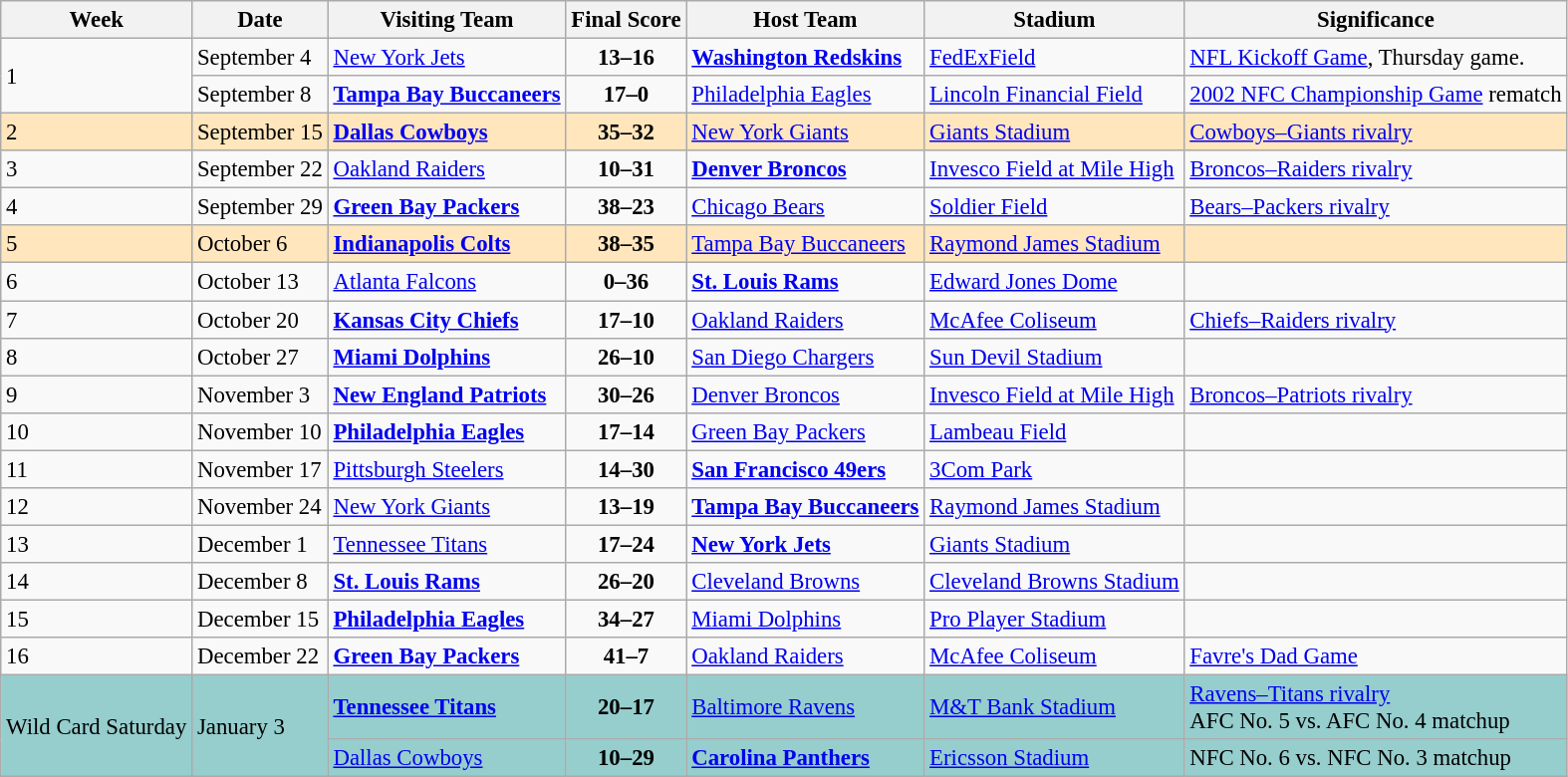<table class="wikitable" style="font-size: 95%;">
<tr>
<th>Week</th>
<th>Date</th>
<th>Visiting Team</th>
<th>Final Score</th>
<th>Host Team</th>
<th>Stadium</th>
<th>Significance</th>
</tr>
<tr>
<td rowspan="2">1</td>
<td>September 4</td>
<td><a href='#'>New York Jets</a></td>
<td align="center"><strong>13–16</strong></td>
<td><strong><a href='#'>Washington Redskins</a></strong></td>
<td><a href='#'>FedExField</a></td>
<td><a href='#'>NFL Kickoff Game</a>, Thursday game.</td>
</tr>
<tr>
<td>September 8</td>
<td><strong><a href='#'>Tampa Bay Buccaneers</a></strong></td>
<td align="center"><strong>17–0</strong></td>
<td><a href='#'>Philadelphia Eagles</a></td>
<td><a href='#'>Lincoln Financial Field</a></td>
<td><a href='#'>2002 NFC Championship Game</a> rematch</td>
</tr>
<tr bgcolor="#FFE6BD">
<td>2</td>
<td>September 15</td>
<td><strong><a href='#'>Dallas Cowboys</a></strong></td>
<td align="center"><strong>35–32</strong></td>
<td><a href='#'>New York Giants</a></td>
<td><a href='#'>Giants Stadium</a></td>
<td><a href='#'>Cowboys–Giants rivalry</a></td>
</tr>
<tr>
<td>3</td>
<td>September 22</td>
<td><a href='#'>Oakland Raiders</a></td>
<td align="center"><strong>10–31</strong></td>
<td><strong><a href='#'>Denver Broncos</a></strong></td>
<td><a href='#'>Invesco Field at Mile High</a></td>
<td><a href='#'>Broncos–Raiders rivalry</a></td>
</tr>
<tr>
<td>4</td>
<td>September 29</td>
<td><strong><a href='#'>Green Bay Packers</a></strong></td>
<td align="center"><strong>38–23</strong></td>
<td><a href='#'>Chicago Bears</a></td>
<td><a href='#'>Soldier Field</a></td>
<td><a href='#'>Bears–Packers rivalry</a></td>
</tr>
<tr bgcolor="#FFE6BD">
<td>5</td>
<td>October 6</td>
<td><strong><a href='#'>Indianapolis Colts</a></strong></td>
<td align="center"><strong>38–35</strong></td>
<td><a href='#'>Tampa Bay Buccaneers</a></td>
<td><a href='#'>Raymond James Stadium</a></td>
<td></td>
</tr>
<tr>
<td>6</td>
<td>October 13</td>
<td><a href='#'>Atlanta Falcons</a></td>
<td align="center"><strong>0–36</strong></td>
<td><strong><a href='#'>St. Louis Rams</a></strong></td>
<td><a href='#'>Edward Jones Dome</a></td>
<td></td>
</tr>
<tr>
<td>7</td>
<td>October 20</td>
<td><strong><a href='#'>Kansas City Chiefs</a></strong></td>
<td align="center"><strong>17–10</strong></td>
<td><a href='#'>Oakland Raiders</a></td>
<td><a href='#'>McAfee Coliseum</a></td>
<td><a href='#'>Chiefs–Raiders rivalry</a></td>
</tr>
<tr>
<td>8</td>
<td>October 27</td>
<td><strong><a href='#'>Miami Dolphins</a></strong></td>
<td align="center"><strong>26–10</strong></td>
<td><a href='#'>San Diego Chargers</a></td>
<td><a href='#'>Sun Devil Stadium</a></td>
<td></td>
</tr>
<tr>
<td>9</td>
<td>November 3</td>
<td><strong><a href='#'>New England Patriots</a></strong></td>
<td align="center"><strong>30–26</strong></td>
<td><a href='#'>Denver Broncos</a></td>
<td><a href='#'>Invesco Field at Mile High</a></td>
<td><a href='#'>Broncos–Patriots rivalry</a></td>
</tr>
<tr>
<td>10</td>
<td>November 10</td>
<td><strong><a href='#'>Philadelphia Eagles</a></strong></td>
<td align="center"><strong>17–14</strong></td>
<td><a href='#'>Green Bay Packers</a></td>
<td><a href='#'>Lambeau Field</a></td>
<td></td>
</tr>
<tr>
<td>11</td>
<td>November 17</td>
<td><a href='#'>Pittsburgh Steelers</a></td>
<td align="center"><strong>14–30</strong></td>
<td><strong><a href='#'>San Francisco 49ers</a></strong></td>
<td><a href='#'>3Com Park</a></td>
<td></td>
</tr>
<tr>
<td>12</td>
<td>November 24</td>
<td><a href='#'>New York Giants</a></td>
<td align="center"><strong>13–19</strong></td>
<td><strong><a href='#'>Tampa Bay Buccaneers</a></strong></td>
<td><a href='#'>Raymond James Stadium</a></td>
<td></td>
</tr>
<tr>
<td>13</td>
<td>December 1</td>
<td><a href='#'>Tennessee Titans</a></td>
<td align="center"><strong>17–24</strong></td>
<td><strong><a href='#'>New York Jets</a></strong></td>
<td><a href='#'>Giants Stadium</a></td>
<td></td>
</tr>
<tr>
<td>14</td>
<td>December 8</td>
<td><strong><a href='#'>St. Louis Rams</a></strong></td>
<td align="center"><strong>26–20</strong></td>
<td><a href='#'>Cleveland Browns</a></td>
<td><a href='#'>Cleveland Browns Stadium</a></td>
<td></td>
</tr>
<tr>
<td>15</td>
<td>December 15</td>
<td><strong><a href='#'>Philadelphia Eagles</a></strong></td>
<td align="center"><strong>34–27</strong></td>
<td><a href='#'>Miami Dolphins</a></td>
<td><a href='#'>Pro Player Stadium</a></td>
<td></td>
</tr>
<tr>
<td>16</td>
<td>December 22</td>
<td><strong><a href='#'>Green Bay Packers</a></strong></td>
<td align="center"><strong>41–7</strong></td>
<td><a href='#'>Oakland Raiders</a></td>
<td><a href='#'>McAfee Coliseum</a></td>
<td><a href='#'>Favre's Dad Game</a></td>
</tr>
<tr bgcolor="#96CDCD">
<td rowspan="2">Wild Card Saturday</td>
<td rowspan="2">January 3</td>
<td><strong><a href='#'>Tennessee Titans</a></strong></td>
<td align="center"><strong>20–17</strong></td>
<td><a href='#'>Baltimore Ravens</a></td>
<td><a href='#'>M&T Bank Stadium</a></td>
<td><a href='#'>Ravens–Titans rivalry</a><br>AFC No. 5 vs. AFC No. 4 matchup</td>
</tr>
<tr bgcolor="#96CDCD">
<td><a href='#'>Dallas Cowboys</a></td>
<td align="center"><strong>10–29</strong></td>
<td><strong><a href='#'>Carolina Panthers</a></strong></td>
<td><a href='#'>Ericsson Stadium</a></td>
<td>NFC No. 6 vs. NFC No. 3 matchup</td>
</tr>
</table>
